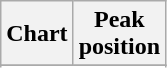<table class="wikitable sortable plainrowheaders">
<tr>
<th>Chart</th>
<th>Peak<br>position</th>
</tr>
<tr>
</tr>
<tr>
</tr>
<tr>
</tr>
</table>
